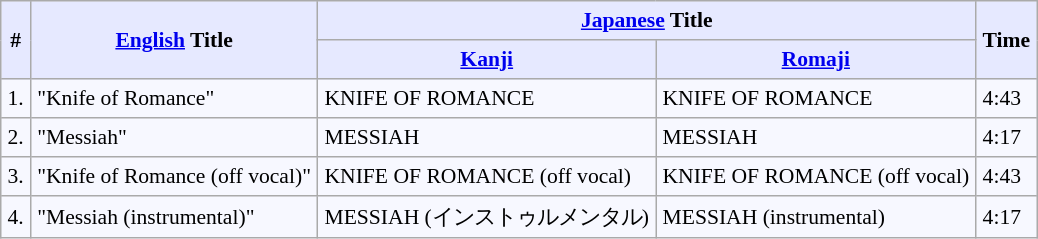<table border="" cellpadding="4" cellspacing="0"  style="border: 1px #aaaaaa solid; border-collapse: collapse; padding: 0.2em; margin: 1em 1em 1em 0; background: #f7f8ff; font-size:0.9em;">
<tr valign="middle" bgcolor="#e6e9ff">
<th rowspan="2">#</th>
<th rowspan="2"><a href='#'>English</a> Title</th>
<th colspan="2"><a href='#'>Japanese</a> Title</th>
<th rowspan="2">Time</th>
</tr>
<tr bgcolor="#e6e9ff">
<th><a href='#'>Kanji</a></th>
<th><a href='#'>Romaji</a></th>
</tr>
<tr>
<td>1.</td>
<td>"Knife of Romance"</td>
<td>KNIFE OF ROMANCE</td>
<td>KNIFE OF ROMANCE</td>
<td>4:43</td>
</tr>
<tr>
<td>2.</td>
<td>"Messiah"</td>
<td>MESSIAH</td>
<td>MESSIAH</td>
<td>4:17</td>
</tr>
<tr>
<td>3.</td>
<td>"Knife of Romance (off vocal)"</td>
<td>KNIFE OF ROMANCE (off vocal)</td>
<td>KNIFE OF ROMANCE (off vocal)</td>
<td>4:43</td>
</tr>
<tr>
<td>4.</td>
<td>"Messiah (instrumental)"</td>
<td>MESSIAH (インストゥルメンタル)</td>
<td>MESSIAH (instrumental)</td>
<td>4:17</td>
</tr>
</table>
